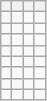<table class="wikitable" style="text-align:center">
<tr>
<th></th>
<th></th>
<th></th>
<th></th>
</tr>
<tr>
<td></td>
<td></td>
<td></td>
<td></td>
</tr>
<tr>
<td></td>
<td></td>
<td></td>
<td></td>
</tr>
<tr>
<td></td>
<td></td>
<td></td>
<td></td>
</tr>
<tr>
<td></td>
<td></td>
<td></td>
<td></td>
</tr>
<tr>
<td></td>
<td></td>
<td></td>
<td></td>
</tr>
<tr>
<td></td>
<td></td>
<td></td>
<td></td>
</tr>
<tr>
<td></td>
<td></td>
<td></td>
<td></td>
</tr>
<tr>
<td></td>
<td></td>
<td></td>
<td></td>
</tr>
</table>
